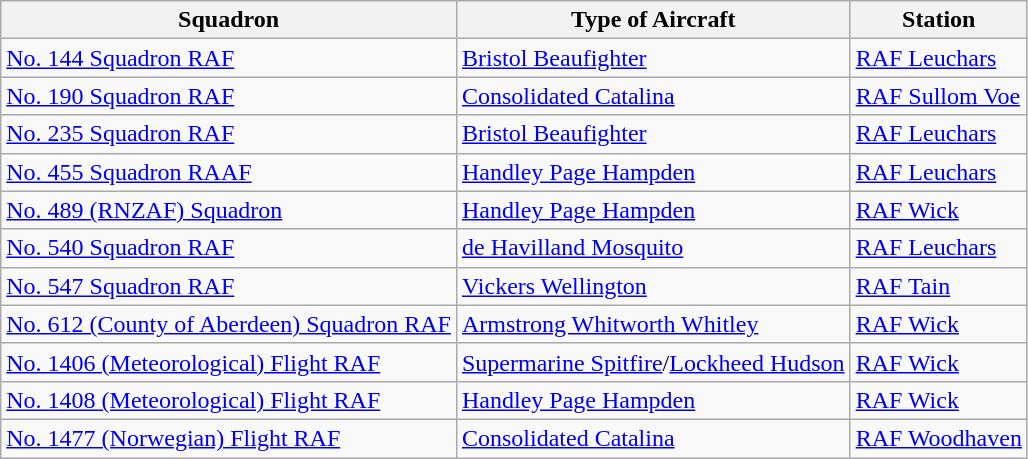<table class="wikitable">
<tr>
<th>Squadron</th>
<th>Type of Aircraft</th>
<th>Station</th>
</tr>
<tr>
<td><a href='#'>No. 144 Squadron RAF</a></td>
<td><a href='#'>Bristol Beaufighter</a></td>
<td><a href='#'>RAF Leuchars</a></td>
</tr>
<tr>
<td><a href='#'>No. 190 Squadron RAF</a></td>
<td><a href='#'>Consolidated Catalina</a></td>
<td><a href='#'>RAF Sullom Voe</a></td>
</tr>
<tr>
<td><a href='#'>No. 235 Squadron RAF</a></td>
<td><a href='#'>Bristol Beaufighter</a></td>
<td><a href='#'>RAF Leuchars</a></td>
</tr>
<tr>
<td><a href='#'>No. 455 Squadron RAAF</a></td>
<td><a href='#'>Handley Page Hampden</a></td>
<td><a href='#'>RAF Leuchars</a></td>
</tr>
<tr>
<td><a href='#'>No. 489 (RNZAF) Squadron</a></td>
<td><a href='#'>Handley Page Hampden</a></td>
<td><a href='#'>RAF Wick</a></td>
</tr>
<tr>
<td><a href='#'>No. 540 Squadron RAF</a></td>
<td><a href='#'>de Havilland Mosquito</a></td>
<td><a href='#'>RAF Leuchars</a></td>
</tr>
<tr>
<td><a href='#'>No. 547 Squadron RAF</a></td>
<td><a href='#'>Vickers Wellington</a></td>
<td><a href='#'>RAF Tain</a></td>
</tr>
<tr>
<td><a href='#'>No. 612 (County of Aberdeen) Squadron RAF</a></td>
<td><a href='#'>Armstrong Whitworth Whitley</a></td>
<td><a href='#'>RAF Wick</a></td>
</tr>
<tr>
<td><a href='#'>No. 1406 (Meteorological) Flight RAF</a></td>
<td><a href='#'>Supermarine Spitfire</a>/<a href='#'>Lockheed Hudson</a></td>
<td><a href='#'>RAF Wick</a></td>
</tr>
<tr>
<td><a href='#'>No. 1408 (Meteorological) Flight RAF</a></td>
<td><a href='#'>Handley Page Hampden</a></td>
<td><a href='#'>RAF Wick</a></td>
</tr>
<tr>
<td><a href='#'>No. 1477 (Norwegian) Flight RAF</a></td>
<td><a href='#'>Consolidated Catalina</a></td>
<td><a href='#'>RAF Woodhaven</a></td>
</tr>
</table>
